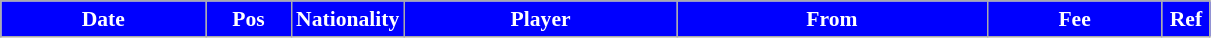<table class="wikitable"  style="text-align:center; font-size:90%; ">
<tr>
<th style="background:#0000FF;color:#FFFFFF;width:130px;">Date</th>
<th style="background:#0000FF;color:#FFFFFF;width:50px;">Pos</th>
<th style="background:#0000FF;color:#FFFFFF;width:50px;">Nationality</th>
<th style="background:#0000FF;color:#FFFFFF;width:175px;">Player</th>
<th style="background:#0000FF;color:#FFFFFF;width:200px;">From</th>
<th style="background:#0000FF;color:#FFFFFF;width:110px;">Fee</th>
<th style="background:#0000FF;color:#FFFFFF;width:25px;">Ref</th>
</tr>
</table>
